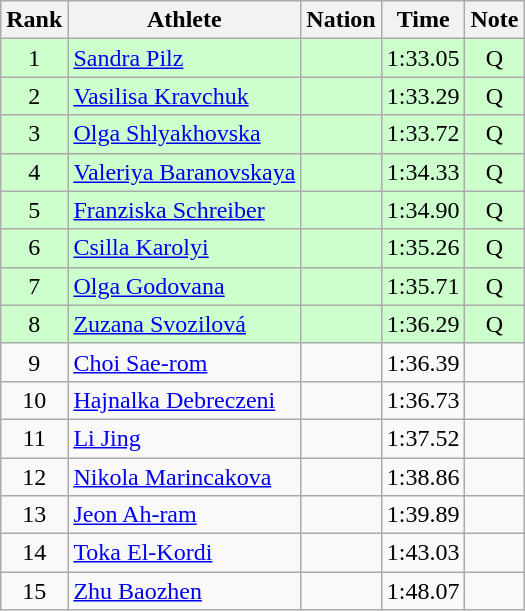<table class="wikitable sortable" style="text-align:center">
<tr>
<th>Rank</th>
<th>Athlete</th>
<th>Nation</th>
<th>Time</th>
<th>Note</th>
</tr>
<tr bgcolor=ccffcc>
<td>1</td>
<td align=left><a href='#'>Sandra Pilz</a></td>
<td align=left></td>
<td>1:33.05</td>
<td>Q</td>
</tr>
<tr bgcolor=ccffcc>
<td>2</td>
<td align=left><a href='#'>Vasilisa Kravchuk</a></td>
<td align=left></td>
<td>1:33.29</td>
<td>Q</td>
</tr>
<tr bgcolor=ccffcc>
<td>3</td>
<td align=left><a href='#'>Olga Shlyakhovska</a></td>
<td align=left></td>
<td>1:33.72</td>
<td>Q</td>
</tr>
<tr bgcolor=ccffcc>
<td>4</td>
<td align=left><a href='#'>Valeriya Baranovskaya</a></td>
<td align=left></td>
<td>1:34.33</td>
<td>Q</td>
</tr>
<tr bgcolor=ccffcc>
<td>5</td>
<td align=left><a href='#'>Franziska Schreiber</a></td>
<td align=left></td>
<td>1:34.90</td>
<td>Q</td>
</tr>
<tr bgcolor=ccffcc>
<td>6</td>
<td align=left><a href='#'>Csilla Karolyi</a></td>
<td align=left></td>
<td>1:35.26</td>
<td>Q</td>
</tr>
<tr bgcolor=ccffcc>
<td>7</td>
<td align=left><a href='#'>Olga Godovana</a></td>
<td align=left></td>
<td>1:35.71</td>
<td>Q</td>
</tr>
<tr bgcolor=ccffcc>
<td>8</td>
<td align=left><a href='#'>Zuzana Svozilová</a></td>
<td align=left></td>
<td>1:36.29</td>
<td>Q</td>
</tr>
<tr>
<td>9</td>
<td align=left><a href='#'>Choi Sae-rom</a></td>
<td align=left></td>
<td>1:36.39</td>
<td></td>
</tr>
<tr>
<td>10</td>
<td align=left><a href='#'>Hajnalka Debreczeni</a></td>
<td align=left></td>
<td>1:36.73</td>
<td></td>
</tr>
<tr>
<td>11</td>
<td align=left><a href='#'>Li Jing</a></td>
<td align=left></td>
<td>1:37.52</td>
<td></td>
</tr>
<tr>
<td>12</td>
<td align=left><a href='#'>Nikola Marincakova</a></td>
<td align=left></td>
<td>1:38.86</td>
<td></td>
</tr>
<tr>
<td>13</td>
<td align=left><a href='#'>Jeon Ah-ram</a></td>
<td align=left></td>
<td>1:39.89</td>
<td></td>
</tr>
<tr>
<td>14</td>
<td align=left><a href='#'>Toka El-Kordi</a></td>
<td align=left></td>
<td>1:43.03</td>
<td></td>
</tr>
<tr>
<td>15</td>
<td align=left><a href='#'>Zhu Baozhen</a></td>
<td align=left></td>
<td>1:48.07</td>
<td></td>
</tr>
</table>
